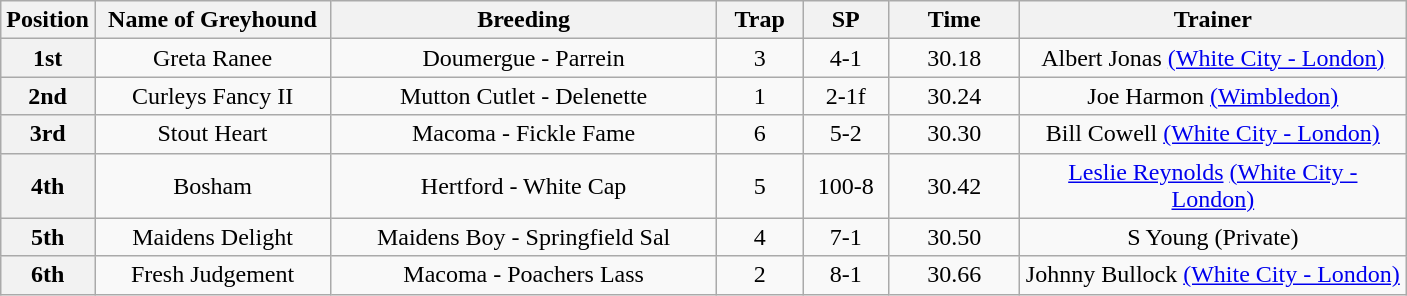<table class="wikitable" style="text-align: center">
<tr>
<th width=50>Position</th>
<th width=150>Name of Greyhound</th>
<th width=250>Breeding</th>
<th width=50>Trap</th>
<th width=50>SP</th>
<th width=80>Time</th>
<th width=250>Trainer</th>
</tr>
<tr>
<th>1st</th>
<td>Greta Ranee</td>
<td>Doumergue - Parrein</td>
<td>3</td>
<td>4-1</td>
<td>30.18</td>
<td>Albert Jonas <a href='#'>(White City - London)</a></td>
</tr>
<tr>
<th>2nd</th>
<td>Curleys Fancy II</td>
<td>Mutton Cutlet - Delenette</td>
<td>1</td>
<td>2-1f</td>
<td>30.24</td>
<td>Joe Harmon <a href='#'>(Wimbledon)</a></td>
</tr>
<tr>
<th>3rd</th>
<td>Stout Heart</td>
<td>Macoma - Fickle Fame</td>
<td>6</td>
<td>5-2</td>
<td>30.30</td>
<td>Bill Cowell <a href='#'>(White City - London)</a></td>
</tr>
<tr>
<th>4th</th>
<td>Bosham</td>
<td>Hertford - White Cap</td>
<td>5</td>
<td>100-8</td>
<td>30.42</td>
<td><a href='#'>Leslie Reynolds</a> <a href='#'>(White City - London)</a></td>
</tr>
<tr>
<th>5th</th>
<td>Maidens Delight</td>
<td>Maidens Boy - Springfield Sal</td>
<td>4</td>
<td>7-1</td>
<td>30.50</td>
<td>S Young (Private)</td>
</tr>
<tr>
<th>6th</th>
<td>Fresh Judgement</td>
<td>Macoma - Poachers Lass</td>
<td>2</td>
<td>8-1</td>
<td>30.66</td>
<td>Johnny Bullock <a href='#'>(White City - London)</a></td>
</tr>
</table>
